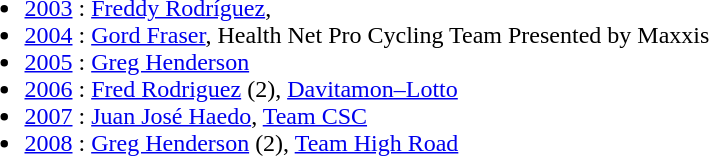<table width=100%>
<tr>
<td valign=top width=33% align=left><br><ul><li><a href='#'>2003</a> :  <a href='#'>Freddy Rodríguez</a>, </li><li><a href='#'>2004</a> :  <a href='#'>Gord Fraser</a>, Health Net Pro Cycling Team Presented by Maxxis</li><li><a href='#'>2005</a> :  <a href='#'>Greg Henderson</a></li><li><a href='#'>2006</a> :  <a href='#'>Fred Rodriguez</a> (2), <a href='#'>Davitamon–Lotto</a></li><li><a href='#'>2007</a> :  <a href='#'>Juan José Haedo</a>, <a href='#'>Team CSC</a></li><li><a href='#'>2008</a> :  <a href='#'>Greg Henderson</a> (2), <a href='#'>Team High Road</a></li></ul></td>
</tr>
</table>
